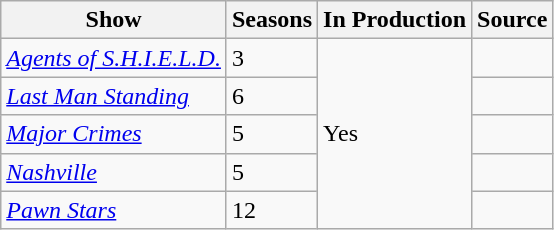<table class="wikitable">
<tr ">
<th>Show</th>
<th>Seasons</th>
<th>In Production</th>
<th>Source</th>
</tr>
<tr>
<td><em><a href='#'>Agents of S.H.I.E.L.D.</a></em></td>
<td>3</td>
<td rowspan=5>Yes</td>
<td></td>
</tr>
<tr>
<td><em><a href='#'>Last Man Standing</a></em></td>
<td>6</td>
<td></td>
</tr>
<tr>
<td><em><a href='#'>Major Crimes</a></em></td>
<td>5</td>
<td></td>
</tr>
<tr>
<td><em><a href='#'>Nashville</a></em></td>
<td>5</td>
<td></td>
</tr>
<tr>
<td><em><a href='#'>Pawn Stars</a></em></td>
<td>12</td>
<td></td>
</tr>
</table>
